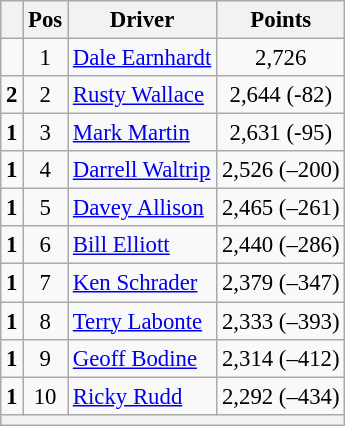<table class="wikitable" style="font-size: 95%;">
<tr>
<th></th>
<th>Pos</th>
<th>Driver</th>
<th>Points</th>
</tr>
<tr>
<td align="left"></td>
<td style="text-align:center;">1</td>
<td><a href='#'>Dale Earnhardt</a></td>
<td style="text-align:center;">2,726</td>
</tr>
<tr>
<td align="left">  <strong>2</strong></td>
<td style="text-align:center;">2</td>
<td><a href='#'>Rusty Wallace</a></td>
<td style="text-align:center;">2,644 (-82)</td>
</tr>
<tr>
<td align="left">  <strong>1</strong></td>
<td style="text-align:center;">3</td>
<td><a href='#'>Mark Martin</a></td>
<td style="text-align:center;">2,631 (-95)</td>
</tr>
<tr>
<td align="left">  <strong>1</strong></td>
<td style="text-align:center;">4</td>
<td><a href='#'>Darrell Waltrip</a></td>
<td style="text-align:center;">2,526 (–200)</td>
</tr>
<tr>
<td align="left">  <strong>1</strong></td>
<td style="text-align:center;">5</td>
<td><a href='#'>Davey Allison</a></td>
<td style="text-align:center;">2,465 (–261)</td>
</tr>
<tr>
<td align="left">  <strong>1</strong></td>
<td style="text-align:center;">6</td>
<td><a href='#'>Bill Elliott</a></td>
<td style="text-align:center;">2,440 (–286)</td>
</tr>
<tr>
<td align="left">  <strong>1</strong></td>
<td style="text-align:center;">7</td>
<td><a href='#'>Ken Schrader</a></td>
<td style="text-align:center;">2,379 (–347)</td>
</tr>
<tr>
<td align="left">  <strong>1</strong></td>
<td style="text-align:center;">8</td>
<td><a href='#'>Terry Labonte</a></td>
<td style="text-align:center;">2,333 (–393)</td>
</tr>
<tr>
<td align="left">  <strong>1</strong></td>
<td style="text-align:center;">9</td>
<td><a href='#'>Geoff Bodine</a></td>
<td style="text-align:center;">2,314 (–412)</td>
</tr>
<tr>
<td align="left">  <strong>1</strong></td>
<td style="text-align:center;">10</td>
<td><a href='#'>Ricky Rudd</a></td>
<td style="text-align:center;">2,292 (–434)</td>
</tr>
<tr class="sortbottom">
<th colspan="9"></th>
</tr>
</table>
